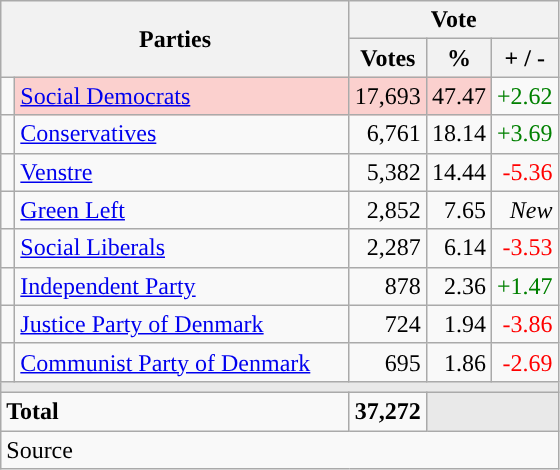<table class="wikitable" style="text-align:right;">
<tr>
<th style="text-align:centre;" rowspan="2" colspan="2" width="225">Parties</th>
<th colspan="3">Vote</th>
</tr>
<tr>
<th width="15">Votes</th>
<th width="15">%</th>
<th width="15">+ / -</th>
</tr>
<tr>
<td width="2" style="color:inherit;background:"></td>
<td bgcolor=#fbd0ce  align="left"><a href='#'>Social Democrats</a></td>
<td bgcolor=#fbd0ce>17,693</td>
<td bgcolor=#fbd0ce>47.47</td>
<td style=color:green;>+2.62</td>
</tr>
<tr>
<td width="2" style="color:inherit;background:"></td>
<td align="left"><a href='#'>Conservatives</a></td>
<td>6,761</td>
<td>18.14</td>
<td style=color:green;>+3.69</td>
</tr>
<tr>
<td width="2" style="color:inherit;background:"></td>
<td align="left"><a href='#'>Venstre</a></td>
<td>5,382</td>
<td>14.44</td>
<td style=color:red;>-5.36</td>
</tr>
<tr>
<td width="2" style="color:inherit;background:"></td>
<td align="left"><a href='#'>Green Left</a></td>
<td>2,852</td>
<td>7.65</td>
<td><em>New</em></td>
</tr>
<tr>
<td width="2" style="color:inherit;background:"></td>
<td align="left"><a href='#'>Social Liberals</a></td>
<td>2,287</td>
<td>6.14</td>
<td style=color:red;>-3.53</td>
</tr>
<tr>
<td width="2" style="color:inherit;background:"></td>
<td align="left"><a href='#'>Independent Party</a></td>
<td>878</td>
<td>2.36</td>
<td style=color:green;>+1.47</td>
</tr>
<tr>
<td width="2" style="color:inherit;background:"></td>
<td align="left"><a href='#'>Justice Party of Denmark</a></td>
<td>724</td>
<td>1.94</td>
<td style=color:red;>-3.86</td>
</tr>
<tr>
<td width="2" style="color:inherit;background:"></td>
<td align="left"><a href='#'>Communist Party of Denmark</a></td>
<td>695</td>
<td>1.86</td>
<td style=color:red;>-2.69</td>
</tr>
<tr>
<td colspan="7" bgcolor="#E9E9E9"></td>
</tr>
<tr>
<td align="left" colspan="2"><strong>Total</strong></td>
<td><strong>37,272</strong></td>
<td bgcolor="#E9E9E9" colspan="2"></td>
</tr>
<tr>
<td align="left" colspan="6">Source</td>
</tr>
</table>
